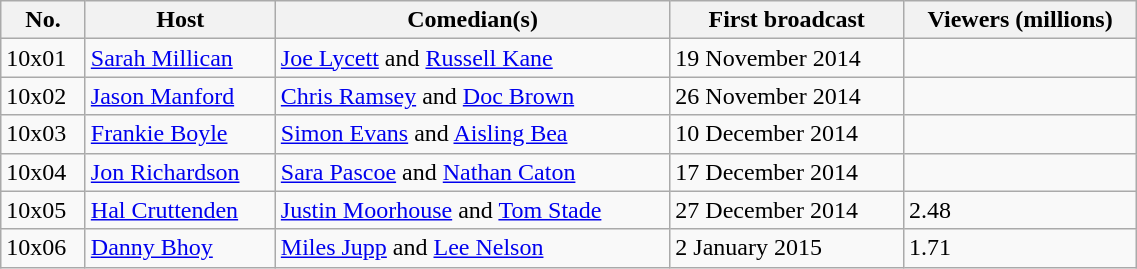<table class="wikitable" style="width:60%;">
<tr>
<th>No.</th>
<th>Host</th>
<th>Comedian(s)</th>
<th>First broadcast</th>
<th>Viewers (millions)</th>
</tr>
<tr>
<td>10x01</td>
<td><a href='#'>Sarah Millican</a></td>
<td><a href='#'>Joe Lycett</a> and <a href='#'>Russell Kane</a></td>
<td>19 November 2014</td>
<td></td>
</tr>
<tr>
<td>10x02</td>
<td><a href='#'>Jason Manford</a></td>
<td><a href='#'>Chris Ramsey</a> and <a href='#'>Doc Brown</a></td>
<td>26 November 2014</td>
<td></td>
</tr>
<tr>
<td>10x03</td>
<td><a href='#'>Frankie Boyle</a></td>
<td><a href='#'>Simon Evans</a> and <a href='#'>Aisling Bea</a></td>
<td>10 December 2014</td>
<td></td>
</tr>
<tr>
<td>10x04</td>
<td><a href='#'>Jon Richardson</a></td>
<td><a href='#'>Sara Pascoe</a> and <a href='#'>Nathan Caton</a></td>
<td>17 December 2014</td>
<td></td>
</tr>
<tr>
<td>10x05</td>
<td><a href='#'>Hal Cruttenden</a></td>
<td><a href='#'>Justin Moorhouse</a> and <a href='#'>Tom Stade</a></td>
<td>27 December 2014</td>
<td>2.48</td>
</tr>
<tr>
<td>10x06</td>
<td><a href='#'>Danny Bhoy</a></td>
<td><a href='#'>Miles Jupp</a> and <a href='#'>Lee Nelson</a></td>
<td>2 January 2015</td>
<td>1.71</td>
</tr>
</table>
